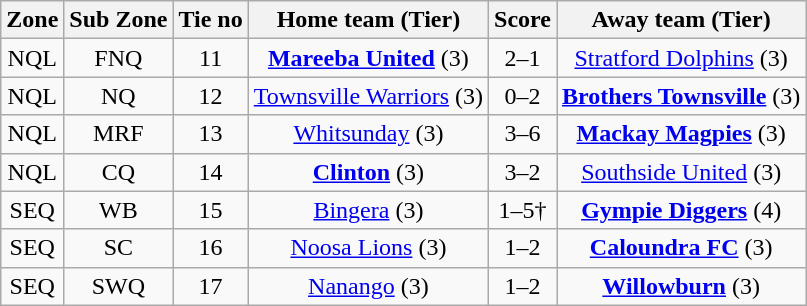<table class="wikitable" style="text-align:center">
<tr>
<th>Zone</th>
<th>Sub Zone</th>
<th>Tie no</th>
<th>Home team (Tier)</th>
<th>Score</th>
<th>Away team (Tier)</th>
</tr>
<tr>
<td>NQL</td>
<td>FNQ</td>
<td>11</td>
<td><strong><a href='#'>Mareeba United</a></strong> (3)</td>
<td>2–1</td>
<td><a href='#'>Stratford Dolphins</a> (3)</td>
</tr>
<tr>
<td>NQL</td>
<td>NQ</td>
<td>12</td>
<td><a href='#'>Townsville Warriors</a> (3)</td>
<td>0–2</td>
<td><strong><a href='#'>Brothers Townsville</a></strong> (3)</td>
</tr>
<tr>
<td>NQL</td>
<td>MRF</td>
<td>13</td>
<td><a href='#'>Whitsunday</a> (3)</td>
<td>3–6</td>
<td><strong><a href='#'>Mackay Magpies</a></strong> (3)</td>
</tr>
<tr>
<td>NQL</td>
<td>CQ</td>
<td>14</td>
<td><strong><a href='#'>Clinton</a></strong> (3)</td>
<td>3–2</td>
<td><a href='#'>Southside United</a> (3)</td>
</tr>
<tr>
<td>SEQ</td>
<td>WB</td>
<td>15</td>
<td><a href='#'>Bingera</a> (3)</td>
<td>1–5†</td>
<td><strong><a href='#'>Gympie Diggers</a></strong> (4)</td>
</tr>
<tr>
<td>SEQ</td>
<td>SC</td>
<td>16</td>
<td><a href='#'>Noosa Lions</a> (3)</td>
<td>1–2</td>
<td><strong><a href='#'>Caloundra FC</a></strong> (3)</td>
</tr>
<tr>
<td>SEQ</td>
<td>SWQ</td>
<td>17</td>
<td><a href='#'>Nanango</a> (3)</td>
<td>1–2</td>
<td><strong><a href='#'>Willowburn</a></strong> (3)</td>
</tr>
</table>
